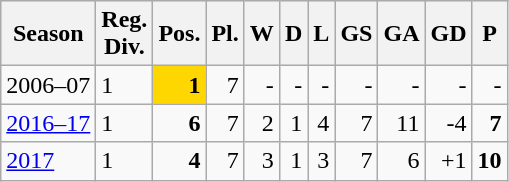<table class="wikitable">
<tr style="background:#efefef;">
<th>Season</th>
<th>Reg.<br>Div.</th>
<th>Pos.</th>
<th>Pl.</th>
<th>W</th>
<th>D</th>
<th>L</th>
<th>GS</th>
<th>GA</th>
<th>GD</th>
<th>P</th>
</tr>
<tr>
<td>2006–07</td>
<td>1</td>
<td align=right bgcolor=gold><strong>1</strong></td>
<td align=right>7</td>
<td align=right>-</td>
<td align=right>-</td>
<td align=right>-</td>
<td align=right>-</td>
<td align=right>-</td>
<td align=right>-</td>
<td align=right>-</td>
</tr>
<tr>
<td><a href='#'>2016–17</a></td>
<td>1</td>
<td align=right><strong>6</strong></td>
<td align=right>7</td>
<td align=right>2</td>
<td align=right>1</td>
<td align=right>4</td>
<td align=right>7</td>
<td align=right>11</td>
<td align=right>-4</td>
<td align=right><strong>7</strong></td>
</tr>
<tr>
<td><a href='#'>2017</a></td>
<td>1</td>
<td align=right><strong>4</strong></td>
<td align=right>7</td>
<td align=right>3</td>
<td align=right>1</td>
<td align=right>3</td>
<td align=right>7</td>
<td align=right>6</td>
<td align=right>+1</td>
<td align=right><strong>10</strong></td>
</tr>
</table>
